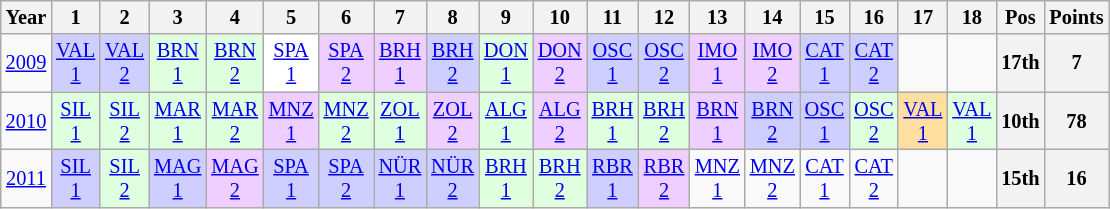<table class="wikitable" style="text-align:center; font-size:85%">
<tr>
<th>Year</th>
<th>1</th>
<th>2</th>
<th>3</th>
<th>4</th>
<th>5</th>
<th>6</th>
<th>7</th>
<th>8</th>
<th>9</th>
<th>10</th>
<th>11</th>
<th>12</th>
<th>13</th>
<th>14</th>
<th>15</th>
<th>16</th>
<th>17</th>
<th>18</th>
<th>Pos</th>
<th>Points</th>
</tr>
<tr>
<td><a href='#'>2009</a></td>
<td style="background:#CFCFFF;"><a href='#'>VAL<br>1</a><br></td>
<td style="background:#CFCFFF;"><a href='#'>VAL<br>2</a><br></td>
<td style="background:#DFFFDF;"><a href='#'>BRN<br>1</a><br></td>
<td style="background:#DFFFDF;"><a href='#'>BRN<br>2</a><br></td>
<td style="background:#FFFFFF;"><a href='#'>SPA<br>1</a><br></td>
<td style="background:#EFCFFF;"><a href='#'>SPA<br>2</a><br></td>
<td style="background:#EFCFFF;"><a href='#'>BRH<br>1</a><br></td>
<td style="background:#CFCFFF;"><a href='#'>BRH<br>2</a><br></td>
<td style="background:#DFFFDF;"><a href='#'>DON<br>1</a><br></td>
<td style="background:#EFCFFF;"><a href='#'>DON<br>2</a><br></td>
<td style="background:#CFCFFF;"><a href='#'>OSC<br>1</a><br></td>
<td style="background:#CFCFFF;"><a href='#'>OSC<br>2</a><br></td>
<td style="background:#EFCFFF;"><a href='#'>IMO<br>1</a><br></td>
<td style="background:#EFCFFF;"><a href='#'>IMO<br>2</a><br></td>
<td style="background:#CFCFFF;"><a href='#'>CAT<br>1</a><br></td>
<td style="background:#CFCFFF;"><a href='#'>CAT<br>2</a><br></td>
<td></td>
<td></td>
<th>17th</th>
<th>7</th>
</tr>
<tr>
<td><a href='#'>2010</a></td>
<td style="background:#DFFFDF;"><a href='#'>SIL<br>1</a><br></td>
<td style="background:#DFFFDF;"><a href='#'>SIL<br>2</a><br></td>
<td style="background:#DFFFDF;"><a href='#'>MAR<br>1</a><br></td>
<td style="background:#DFFFDF;"><a href='#'>MAR<br>2</a><br></td>
<td style="background:#EFCFFF;"><a href='#'>MNZ<br>1</a><br></td>
<td style="background:#DFFFDF;"><a href='#'>MNZ<br>2</a><br></td>
<td style="background:#DFFFDF;"><a href='#'>ZOL<br>1</a><br></td>
<td style="background:#EFCFFF;"><a href='#'>ZOL<br>2</a><br></td>
<td style="background:#DFFFDF;"><a href='#'>ALG<br>1</a><br></td>
<td style="background:#EFCFFF;"><a href='#'>ALG<br>2</a><br></td>
<td style="background:#DFFFDF;"><a href='#'>BRH<br>1</a><br></td>
<td style="background:#DFFFDF;"><a href='#'>BRH<br>2</a><br></td>
<td style="background:#EFCFFF;"><a href='#'>BRN<br>1</a><br></td>
<td style="background:#CFCFFF;"><a href='#'>BRN<br>2</a><br></td>
<td style="background:#CFCFFF;"><a href='#'>OSC<br>1</a><br></td>
<td style="background:#DFFFDF;"><a href='#'>OSC<br>2</a><br></td>
<td style="background:#FFDF9F;"><a href='#'>VAL<br>1</a><br></td>
<td style="background:#DFFFDF;"><a href='#'>VAL<br>1</a><br></td>
<th>10th</th>
<th>78</th>
</tr>
<tr>
<td><a href='#'>2011</a></td>
<td style="background:#CFCFFF;"><a href='#'>SIL<br>1</a><br></td>
<td style="background:#DFFFDF;"><a href='#'>SIL<br>2</a><br></td>
<td style="background:#CFCFFF;"><a href='#'>MAG<br>1</a><br></td>
<td style="background:#EFCFFF;"><a href='#'>MAG<br>2</a><br></td>
<td style="background:#CFCFFF;"><a href='#'>SPA<br>1</a><br></td>
<td style="background:#CFCFFF;"><a href='#'>SPA<br>2</a><br></td>
<td style="background:#CFCFFF;"><a href='#'>NÜR<br>1</a><br></td>
<td style="background:#CFCFFF;"><a href='#'>NÜR<br>2</a><br></td>
<td style="background:#DFFFDF;"><a href='#'>BRH<br>1</a><br></td>
<td style="background:#DFFFDF;"><a href='#'>BRH<br>2</a><br></td>
<td style="background:#cfcfff;"><a href='#'>RBR<br>1</a><br></td>
<td style="background:#efcfff;"><a href='#'>RBR<br>2</a><br></td>
<td><a href='#'>MNZ<br>1</a></td>
<td><a href='#'>MNZ<br>2</a></td>
<td><a href='#'>CAT<br>1</a></td>
<td><a href='#'>CAT<br>2</a></td>
<td></td>
<td></td>
<th>15th</th>
<th>16</th>
</tr>
</table>
